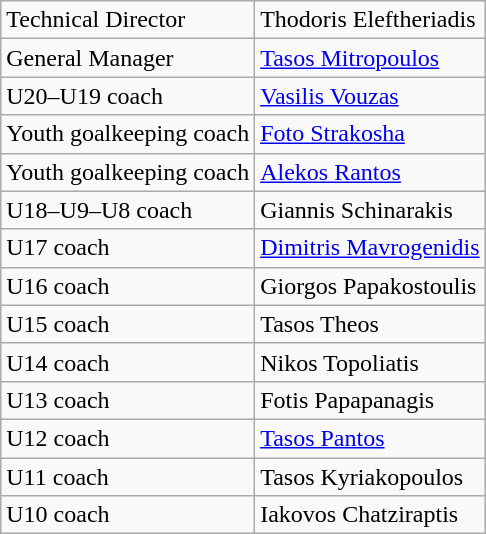<table class="wikitable" style="text-align: center">
<tr>
<td align=left>Technical Director</td>
<td align=left> Thodoris Eleftheriadis</td>
</tr>
<tr>
<td align=left>General Manager</td>
<td align=left> <a href='#'>Tasos Mitropoulos</a></td>
</tr>
<tr>
<td align=left>U20–U19 coach</td>
<td align=left> <a href='#'>Vasilis Vouzas</a></td>
</tr>
<tr>
<td align=left>Youth goalkeeping coach</td>
<td align=left> <a href='#'>Foto Strakosha</a></td>
</tr>
<tr>
<td align=left>Youth goalkeeping coach</td>
<td align=left> <a href='#'>Alekos Rantos</a></td>
</tr>
<tr>
<td align=left>U18–U9–U8 coach</td>
<td align=left> Giannis Schinarakis</td>
</tr>
<tr>
<td align=left>U17 coach</td>
<td align=left> <a href='#'>Dimitris Mavrogenidis</a></td>
</tr>
<tr>
<td align=left>U16 coach</td>
<td align=left> Giorgos Papakostoulis</td>
</tr>
<tr>
<td align=left>U15 coach</td>
<td align=left> Tasos Theos</td>
</tr>
<tr>
<td align=left>U14 coach</td>
<td align=left> Nikos Topoliatis</td>
</tr>
<tr>
<td align=left>U13 coach</td>
<td align=left> Fotis Papapanagis</td>
</tr>
<tr>
<td align=left>U12 coach</td>
<td align=left> <a href='#'>Tasos Pantos</a></td>
</tr>
<tr>
<td align=left>U11 coach</td>
<td align=left> Tasos Kyriakopoulos</td>
</tr>
<tr>
<td align=left>U10 coach</td>
<td align=left> Iakovos Chatziraptis</td>
</tr>
</table>
